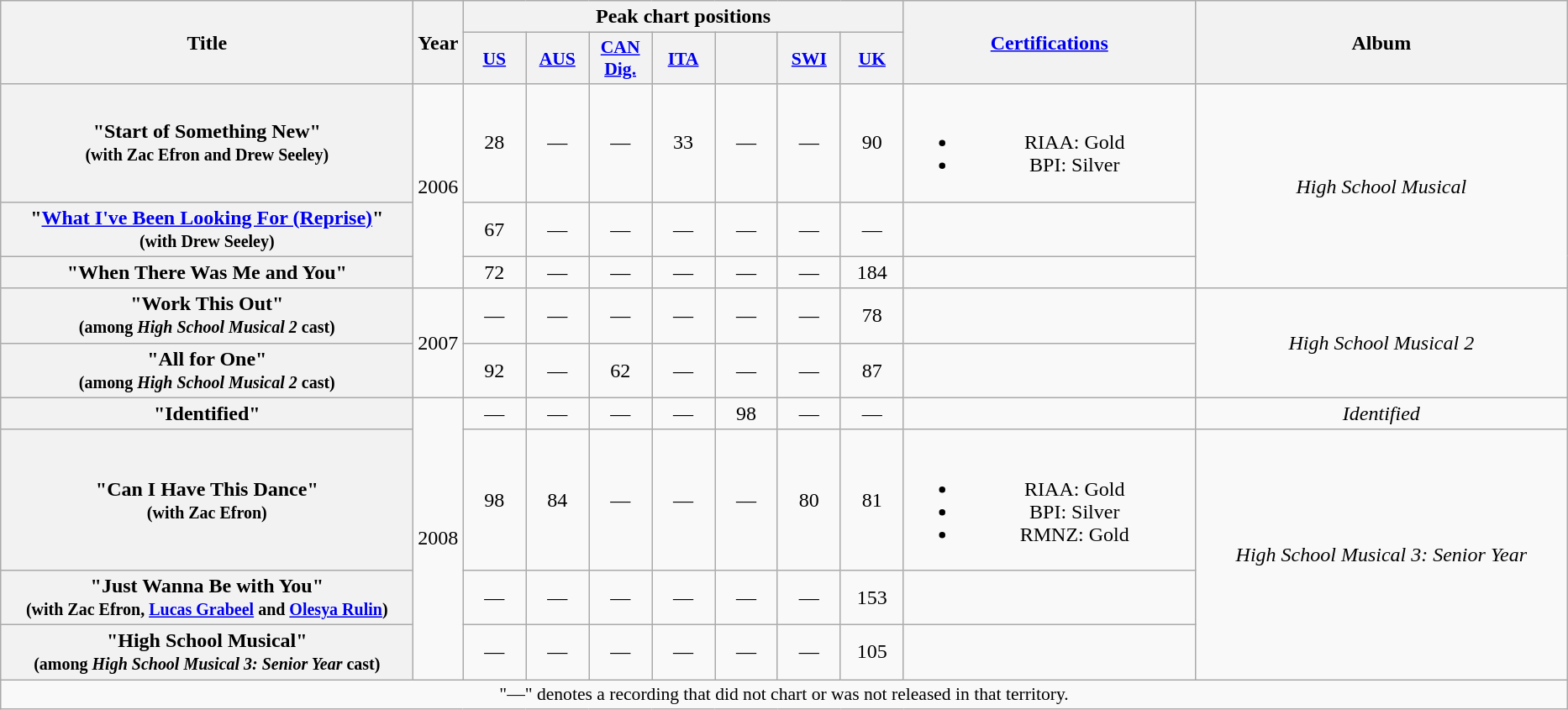<table class="wikitable plainrowheaders" style="text-align:center;" border="1">
<tr>
<th scope="col" rowspan="2" style="width:20em;">Title</th>
<th scope="col" rowspan="2" style="width:1em;">Year</th>
<th scope="col" colspan="7">Peak chart positions</th>
<th scope="col" rowspan="2" style="width:14em;"><a href='#'>Certifications</a></th>
<th scope="col" rowspan="2" style="width:18em;">Album</th>
</tr>
<tr>
<th scope="col" style="width:3em;font-size:90%;"><a href='#'>US</a><br></th>
<th scope="col" style="width:3em;font-size:90%;"><a href='#'>AUS</a><br></th>
<th scope="col" style="width:3em;font-size:90%;"><a href='#'>CAN<br>Dig.</a><br></th>
<th scope="col" style="width:3em;font-size:90%;"><a href='#'>ITA</a><br></th>
<th scope="col" style="width:3em;font-size:90%;"><a href='#'></a><br></th>
<th scope="col" style="width:3em;font-size:90%;"><a href='#'>SWI</a><br></th>
<th scope="col" style="width:3em;font-size:90%;"><a href='#'>UK</a><br></th>
</tr>
<tr>
<th scope="row">"Start of Something New"<br><small>(with Zac Efron and Drew Seeley)</small></th>
<td rowspan="3">2006</td>
<td>28</td>
<td>—</td>
<td>—</td>
<td>33</td>
<td>—</td>
<td>—</td>
<td>90</td>
<td><br><ul><li>RIAA: Gold</li><li>BPI: Silver</li></ul></td>
<td rowspan="3"><em>High School Musical</em></td>
</tr>
<tr>
<th scope="row">"<a href='#'>What I've Been Looking For (Reprise)</a>"<br><small>(with Drew Seeley)</small></th>
<td>67</td>
<td>—</td>
<td>—</td>
<td>—</td>
<td>—</td>
<td>—</td>
<td>—</td>
<td></td>
</tr>
<tr>
<th scope="row">"When There Was Me and You"</th>
<td>72</td>
<td>—</td>
<td>—</td>
<td>—</td>
<td>—</td>
<td>—</td>
<td>184</td>
<td></td>
</tr>
<tr>
<th scope="row">"Work This Out"<br><small>(among <em>High School Musical 2</em> cast)</small></th>
<td rowspan="2">2007</td>
<td>—</td>
<td>—</td>
<td>—</td>
<td>—</td>
<td>—</td>
<td>—</td>
<td>78</td>
<td></td>
<td rowspan="2"><em>High School Musical 2</em></td>
</tr>
<tr>
<th scope="row">"All for One"<br><small>(among <em>High School Musical 2</em> cast)</small></th>
<td>92</td>
<td>—</td>
<td>62</td>
<td>—</td>
<td>—</td>
<td>—</td>
<td>87</td>
<td></td>
</tr>
<tr>
<th scope="row">"Identified"</th>
<td rowspan="4">2008</td>
<td>—</td>
<td>—</td>
<td>—</td>
<td>—</td>
<td>98</td>
<td>—</td>
<td>—</td>
<td></td>
<td><em>Identified</em></td>
</tr>
<tr>
<th scope="row">"Can I Have This Dance"<br><small>(with Zac Efron)</small></th>
<td>98</td>
<td>84</td>
<td>—</td>
<td>—</td>
<td>—</td>
<td>80</td>
<td>81</td>
<td><br><ul><li>RIAA: Gold</li><li>BPI: Silver</li><li>RMNZ: Gold</li></ul></td>
<td rowspan="3"><em>High School Musical 3: Senior Year</em></td>
</tr>
<tr>
<th scope="row">"Just Wanna Be with You"<br><small>(with Zac Efron, <a href='#'>Lucas Grabeel</a> and <a href='#'>Olesya Rulin</a>)</small></th>
<td>—</td>
<td>—</td>
<td>—</td>
<td>—</td>
<td>—</td>
<td>—</td>
<td>153</td>
<td></td>
</tr>
<tr>
<th scope="row">"High School Musical"<br><small>(among <em>High School Musical 3: Senior Year</em> cast)</small></th>
<td>—</td>
<td>—</td>
<td>—</td>
<td>—</td>
<td>—</td>
<td>—</td>
<td>105</td>
<td></td>
</tr>
<tr>
<td align="center" colspan="14" style="font-size:90%">"—" denotes a recording that did not chart or was not released in that territory.</td>
</tr>
</table>
